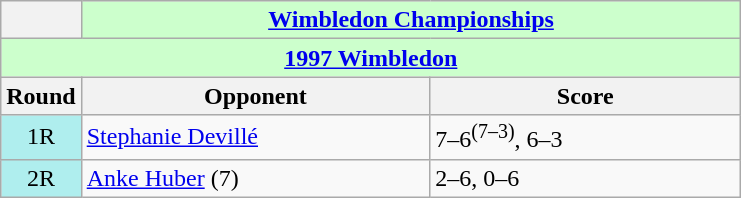<table class="wikitable collapsible collapsed">
<tr>
<th></th>
<th colspan=2 style="background:#cfc;"><a href='#'>Wimbledon Championships</a></th>
</tr>
<tr>
<th colspan=3 style="background:#cfc;"><a href='#'>1997 Wimbledon</a></th>
</tr>
<tr>
<th>Round</th>
<th width=225>Opponent</th>
<th width=200>Score</th>
</tr>
<tr>
<td style="text-align:center; background:#afeeee;">1R</td>
<td> <a href='#'>Stephanie Devillé</a></td>
<td>7–6<sup>(7–3)</sup>, 6–3</td>
</tr>
<tr>
<td style="text-align:center; background:#afeeee;">2R</td>
<td> <a href='#'>Anke Huber</a> (7)</td>
<td>2–6, 0–6</td>
</tr>
</table>
